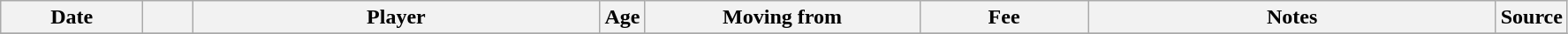<table class="wikitable sortable">
<tr>
<th style="width:100px">Date</th>
<th style="width:30px"></th>
<th style="width:300px">Player</th>
<th style="width:20px">Age</th>
<th style="width:200px">Moving from</th>
<th style="width:120px">Fee</th>
<th style="width:300px" class="unsortable">Notes</th>
<th style="width:35px">Source</th>
</tr>
<tr>
</tr>
</table>
